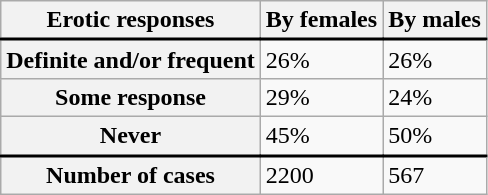<table class="wikitable">
<tr style="border-bottom:2px solid black;">
<th>Erotic responses</th>
<th>By females</th>
<th>By males</th>
</tr>
<tr>
<th>Definite and/or frequent</th>
<td>26%</td>
<td>26%</td>
</tr>
<tr>
<th>Some response</th>
<td>29%</td>
<td>24%</td>
</tr>
<tr>
<th>Never</th>
<td>45%</td>
<td>50%</td>
</tr>
<tr style="border-top:2px solid black;">
<th>Number of cases</th>
<td>2200</td>
<td>567</td>
</tr>
</table>
